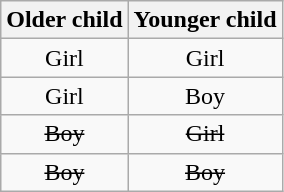<table class="wikitable" style="text-align:center">
<tr>
<th>Older child</th>
<th>Younger child</th>
</tr>
<tr>
<td>Girl</td>
<td>Girl</td>
</tr>
<tr>
<td>Girl</td>
<td>Boy</td>
</tr>
<tr>
<td><s> Boy</s></td>
<td><s> Girl</s></td>
</tr>
<tr>
<td><s> Boy</s></td>
<td><s> Boy</s></td>
</tr>
</table>
